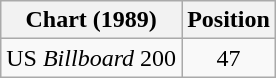<table class="wikitable">
<tr>
<th align="left">Chart (1989)</th>
<th align="left">Position</th>
</tr>
<tr>
<td>US <em>Billboard</em> 200</td>
<td align="center">47</td>
</tr>
</table>
